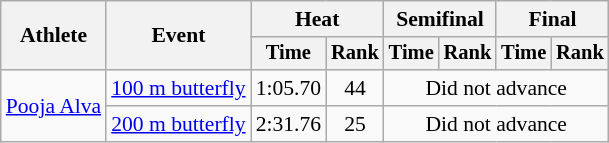<table class="wikitable"  style="font-size:90%">
<tr>
<th rowspan="2">Athlete</th>
<th rowspan="2">Event</th>
<th colspan="2">Heat</th>
<th colspan="2">Semifinal</th>
<th colspan="2">Final</th>
</tr>
<tr style="font-size:95%">
<th>Time</th>
<th>Rank</th>
<th>Time</th>
<th>Rank</th>
<th>Time</th>
<th>Rank</th>
</tr>
<tr align=center>
<td align=left rowspan=2><a href='#'>Pooja Alva</a></td>
<td align=left><a href='#'>100 m butterfly</a></td>
<td>1:05.70</td>
<td>44</td>
<td colspan=4>Did not advance</td>
</tr>
<tr align=center>
<td align=left><a href='#'>200 m butterfly</a></td>
<td>2:31.76</td>
<td>25</td>
<td colspan=4>Did not advance</td>
</tr>
</table>
